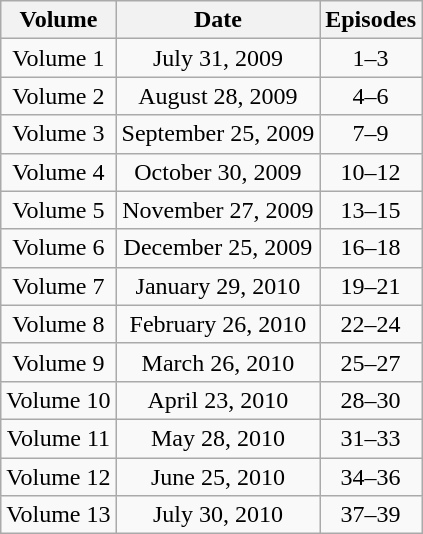<table class="wikitable">
<tr>
<th>Volume</th>
<th>Date</th>
<th>Episodes</th>
</tr>
<tr>
<td align=center>Volume 1</td>
<td align=center>July 31, 2009</td>
<td align=center>1–3</td>
</tr>
<tr>
<td align=center>Volume 2</td>
<td align=center>August 28, 2009</td>
<td align=center>4–6</td>
</tr>
<tr>
<td align=center>Volume 3</td>
<td align=center>September 25, 2009</td>
<td align=center>7–9</td>
</tr>
<tr>
<td align=center>Volume 4</td>
<td align=center>October 30, 2009</td>
<td align=center>10–12</td>
</tr>
<tr>
<td align=center>Volume 5</td>
<td align=center>November 27, 2009</td>
<td align=center>13–15</td>
</tr>
<tr>
<td align=center>Volume 6</td>
<td align=center>December 25, 2009</td>
<td align=center>16–18</td>
</tr>
<tr>
<td align=center>Volume 7</td>
<td align=center>January 29, 2010</td>
<td align=center>19–21</td>
</tr>
<tr>
<td align=center>Volume 8</td>
<td align=center>February 26, 2010</td>
<td align=center>22–24</td>
</tr>
<tr>
<td align=center>Volume 9</td>
<td align=center>March 26, 2010</td>
<td align=center>25–27</td>
</tr>
<tr>
<td align=center>Volume 10</td>
<td align=center>April 23, 2010</td>
<td align=center>28–30</td>
</tr>
<tr>
<td align=center>Volume 11</td>
<td align=center>May 28, 2010</td>
<td align=center>31–33</td>
</tr>
<tr>
<td align=center>Volume 12</td>
<td align=center>June 25, 2010</td>
<td align=center>34–36</td>
</tr>
<tr>
<td align=center>Volume 13</td>
<td align=center>July 30, 2010</td>
<td align=center>37–39</td>
</tr>
</table>
